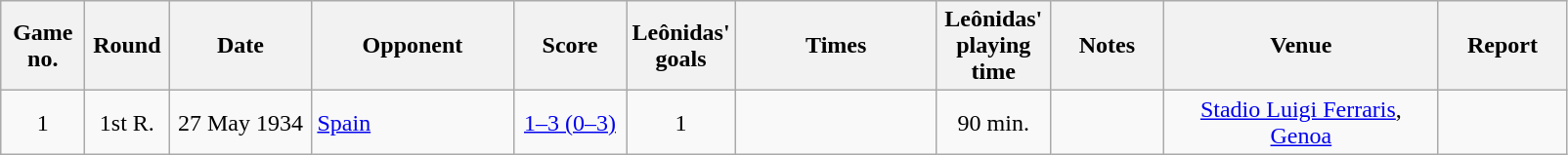<table class="wikitable" style="text-align: center;">
<tr>
<th width=50>Game no.</th>
<th width=50>Round</th>
<th width=90>Date</th>
<th width=130>Opponent</th>
<th width=70>Score</th>
<th width=20>Leônidas' goals</th>
<th width=130>Times</th>
<th width=70>Leônidas' playing time</th>
<th width=70>Notes</th>
<th width=180>Venue</th>
<th width=80>Report</th>
</tr>
<tr>
<td>1</td>
<td>1st R.</td>
<td>27 May 1934</td>
<td align=left> <a href='#'>Spain</a></td>
<td><a href='#'>1–3 (0–3)</a></td>
<td>1</td>
<td align=left></td>
<td>90 min.</td>
<td></td>
<td><a href='#'>Stadio Luigi Ferraris</a>, <a href='#'>Genoa</a></td>
<td></td>
</tr>
</table>
